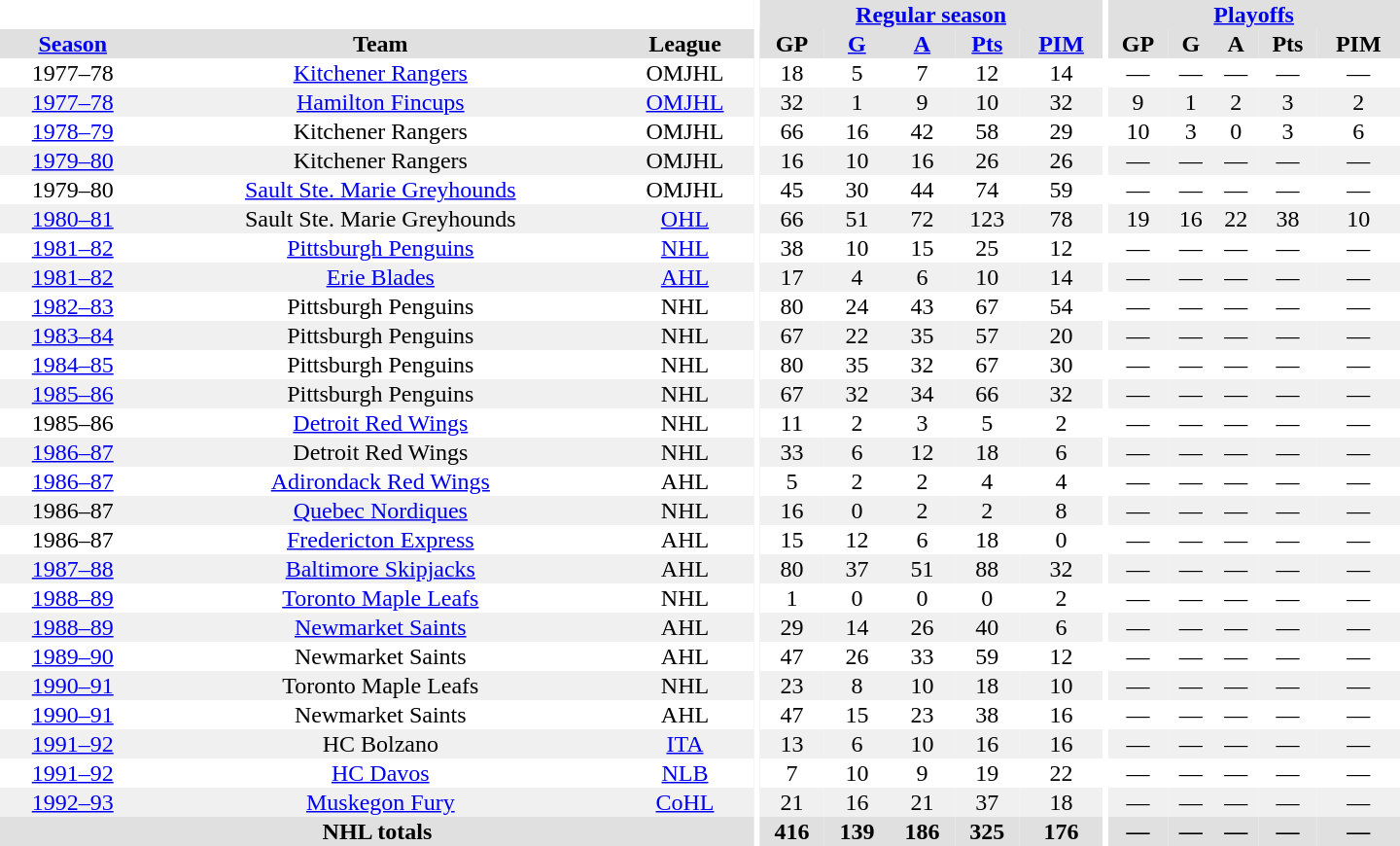<table border="0" cellpadding="1" cellspacing="0" style="text-align:center; width:60em">
<tr bgcolor="#e0e0e0">
<th colspan="3" bgcolor="#ffffff"></th>
<th rowspan="100" bgcolor="#ffffff"></th>
<th colspan="5"><a href='#'>Regular season</a></th>
<th rowspan="100" bgcolor="#ffffff"></th>
<th colspan="5"><a href='#'>Playoffs</a></th>
</tr>
<tr bgcolor="#e0e0e0">
<th><a href='#'>Season</a></th>
<th>Team</th>
<th>League</th>
<th>GP</th>
<th><a href='#'>G</a></th>
<th><a href='#'>A</a></th>
<th><a href='#'>Pts</a></th>
<th><a href='#'>PIM</a></th>
<th>GP</th>
<th>G</th>
<th>A</th>
<th>Pts</th>
<th>PIM</th>
</tr>
<tr>
<td>1977–78</td>
<td><a href='#'>Kitchener Rangers</a></td>
<td>OMJHL</td>
<td>18</td>
<td>5</td>
<td>7</td>
<td>12</td>
<td>14</td>
<td>—</td>
<td>—</td>
<td>—</td>
<td>—</td>
<td>—</td>
</tr>
<tr bgcolor="#f0f0f0">
<td><a href='#'>1977–78</a></td>
<td><a href='#'>Hamilton Fincups</a></td>
<td><a href='#'>OMJHL</a></td>
<td>32</td>
<td>1</td>
<td>9</td>
<td>10</td>
<td>32</td>
<td>9</td>
<td>1</td>
<td>2</td>
<td>3</td>
<td>2</td>
</tr>
<tr>
<td><a href='#'>1978–79</a></td>
<td>Kitchener Rangers</td>
<td>OMJHL</td>
<td>66</td>
<td>16</td>
<td>42</td>
<td>58</td>
<td>29</td>
<td>10</td>
<td>3</td>
<td>0</td>
<td>3</td>
<td>6</td>
</tr>
<tr bgcolor="#f0f0f0">
<td><a href='#'>1979–80</a></td>
<td>Kitchener Rangers</td>
<td>OMJHL</td>
<td>16</td>
<td>10</td>
<td>16</td>
<td>26</td>
<td>26</td>
<td>—</td>
<td>—</td>
<td>—</td>
<td>—</td>
<td>—</td>
</tr>
<tr>
<td>1979–80</td>
<td><a href='#'>Sault Ste. Marie Greyhounds</a></td>
<td>OMJHL</td>
<td>45</td>
<td>30</td>
<td>44</td>
<td>74</td>
<td>59</td>
<td>—</td>
<td>—</td>
<td>—</td>
<td>—</td>
<td>—</td>
</tr>
<tr bgcolor="#f0f0f0">
<td><a href='#'>1980–81</a></td>
<td>Sault Ste. Marie Greyhounds</td>
<td><a href='#'>OHL</a></td>
<td>66</td>
<td>51</td>
<td>72</td>
<td>123</td>
<td>78</td>
<td>19</td>
<td>16</td>
<td>22</td>
<td>38</td>
<td>10</td>
</tr>
<tr>
<td><a href='#'>1981–82</a></td>
<td><a href='#'>Pittsburgh Penguins</a></td>
<td><a href='#'>NHL</a></td>
<td>38</td>
<td>10</td>
<td>15</td>
<td>25</td>
<td>12</td>
<td>—</td>
<td>—</td>
<td>—</td>
<td>—</td>
<td>—</td>
</tr>
<tr bgcolor="#f0f0f0">
<td><a href='#'>1981–82</a></td>
<td><a href='#'>Erie Blades</a></td>
<td><a href='#'>AHL</a></td>
<td>17</td>
<td>4</td>
<td>6</td>
<td>10</td>
<td>14</td>
<td>—</td>
<td>—</td>
<td>—</td>
<td>—</td>
<td>—</td>
</tr>
<tr>
<td><a href='#'>1982–83</a></td>
<td>Pittsburgh Penguins</td>
<td>NHL</td>
<td>80</td>
<td>24</td>
<td>43</td>
<td>67</td>
<td>54</td>
<td>—</td>
<td>—</td>
<td>—</td>
<td>—</td>
<td>—</td>
</tr>
<tr bgcolor="#f0f0f0">
<td><a href='#'>1983–84</a></td>
<td>Pittsburgh Penguins</td>
<td>NHL</td>
<td>67</td>
<td>22</td>
<td>35</td>
<td>57</td>
<td>20</td>
<td>—</td>
<td>—</td>
<td>—</td>
<td>—</td>
<td>—</td>
</tr>
<tr>
<td><a href='#'>1984–85</a></td>
<td>Pittsburgh Penguins</td>
<td>NHL</td>
<td>80</td>
<td>35</td>
<td>32</td>
<td>67</td>
<td>30</td>
<td>—</td>
<td>—</td>
<td>—</td>
<td>—</td>
<td>—</td>
</tr>
<tr bgcolor="#f0f0f0">
<td><a href='#'>1985–86</a></td>
<td>Pittsburgh Penguins</td>
<td>NHL</td>
<td>67</td>
<td>32</td>
<td>34</td>
<td>66</td>
<td>32</td>
<td>—</td>
<td>—</td>
<td>—</td>
<td>—</td>
<td>—</td>
</tr>
<tr>
<td>1985–86</td>
<td><a href='#'>Detroit Red Wings</a></td>
<td>NHL</td>
<td>11</td>
<td>2</td>
<td>3</td>
<td>5</td>
<td>2</td>
<td>—</td>
<td>—</td>
<td>—</td>
<td>—</td>
<td>—</td>
</tr>
<tr bgcolor="#f0f0f0">
<td><a href='#'>1986–87</a></td>
<td>Detroit Red Wings</td>
<td>NHL</td>
<td>33</td>
<td>6</td>
<td>12</td>
<td>18</td>
<td>6</td>
<td>—</td>
<td>—</td>
<td>—</td>
<td>—</td>
<td>—</td>
</tr>
<tr>
<td><a href='#'>1986–87</a></td>
<td><a href='#'>Adirondack Red Wings</a></td>
<td>AHL</td>
<td>5</td>
<td>2</td>
<td>2</td>
<td>4</td>
<td>4</td>
<td>—</td>
<td>—</td>
<td>—</td>
<td>—</td>
<td>—</td>
</tr>
<tr bgcolor="#f0f0f0">
<td>1986–87</td>
<td><a href='#'>Quebec Nordiques</a></td>
<td>NHL</td>
<td>16</td>
<td>0</td>
<td>2</td>
<td>2</td>
<td>8</td>
<td>—</td>
<td>—</td>
<td>—</td>
<td>—</td>
<td>—</td>
</tr>
<tr>
<td>1986–87</td>
<td><a href='#'>Fredericton Express</a></td>
<td>AHL</td>
<td>15</td>
<td>12</td>
<td>6</td>
<td>18</td>
<td>0</td>
<td>—</td>
<td>—</td>
<td>—</td>
<td>—</td>
<td>—</td>
</tr>
<tr bgcolor="#f0f0f0">
<td><a href='#'>1987–88</a></td>
<td><a href='#'>Baltimore Skipjacks</a></td>
<td>AHL</td>
<td>80</td>
<td>37</td>
<td>51</td>
<td>88</td>
<td>32</td>
<td>—</td>
<td>—</td>
<td>—</td>
<td>—</td>
<td>—</td>
</tr>
<tr>
<td><a href='#'>1988–89</a></td>
<td><a href='#'>Toronto Maple Leafs</a></td>
<td>NHL</td>
<td>1</td>
<td>0</td>
<td>0</td>
<td>0</td>
<td>2</td>
<td>—</td>
<td>—</td>
<td>—</td>
<td>—</td>
<td>—</td>
</tr>
<tr bgcolor="#f0f0f0">
<td><a href='#'>1988–89</a></td>
<td><a href='#'>Newmarket Saints</a></td>
<td>AHL</td>
<td>29</td>
<td>14</td>
<td>26</td>
<td>40</td>
<td>6</td>
<td>—</td>
<td>—</td>
<td>—</td>
<td>—</td>
<td>—</td>
</tr>
<tr>
<td><a href='#'>1989–90</a></td>
<td>Newmarket Saints</td>
<td>AHL</td>
<td>47</td>
<td>26</td>
<td>33</td>
<td>59</td>
<td>12</td>
<td>—</td>
<td>—</td>
<td>—</td>
<td>—</td>
<td>—</td>
</tr>
<tr bgcolor="#f0f0f0">
<td><a href='#'>1990–91</a></td>
<td>Toronto Maple Leafs</td>
<td>NHL</td>
<td>23</td>
<td>8</td>
<td>10</td>
<td>18</td>
<td>10</td>
<td>—</td>
<td>—</td>
<td>—</td>
<td>—</td>
<td>—</td>
</tr>
<tr>
<td><a href='#'>1990–91</a></td>
<td>Newmarket Saints</td>
<td>AHL</td>
<td>47</td>
<td>15</td>
<td>23</td>
<td>38</td>
<td>16</td>
<td>—</td>
<td>—</td>
<td>—</td>
<td>—</td>
<td>—</td>
</tr>
<tr bgcolor="#f0f0f0">
<td><a href='#'>1991–92</a></td>
<td>HC Bolzano</td>
<td><a href='#'>ITA</a></td>
<td>13</td>
<td>6</td>
<td>10</td>
<td>16</td>
<td>16</td>
<td>—</td>
<td>—</td>
<td>—</td>
<td>—</td>
<td>—</td>
</tr>
<tr>
<td><a href='#'>1991–92</a></td>
<td><a href='#'>HC Davos</a></td>
<td><a href='#'>NLB</a></td>
<td>7</td>
<td>10</td>
<td>9</td>
<td>19</td>
<td>22</td>
<td>—</td>
<td>—</td>
<td>—</td>
<td>—</td>
<td>—</td>
</tr>
<tr bgcolor="#f0f0f0">
<td><a href='#'>1992–93</a></td>
<td><a href='#'>Muskegon Fury</a></td>
<td><a href='#'>CoHL</a></td>
<td>21</td>
<td>16</td>
<td>21</td>
<td>37</td>
<td>18</td>
<td>—</td>
<td>—</td>
<td>—</td>
<td>—</td>
<td>—</td>
</tr>
<tr bgcolor="#e0e0e0">
<th colspan="3">NHL totals</th>
<th>416</th>
<th>139</th>
<th>186</th>
<th>325</th>
<th>176</th>
<th>—</th>
<th>—</th>
<th>—</th>
<th>—</th>
<th>—</th>
</tr>
</table>
